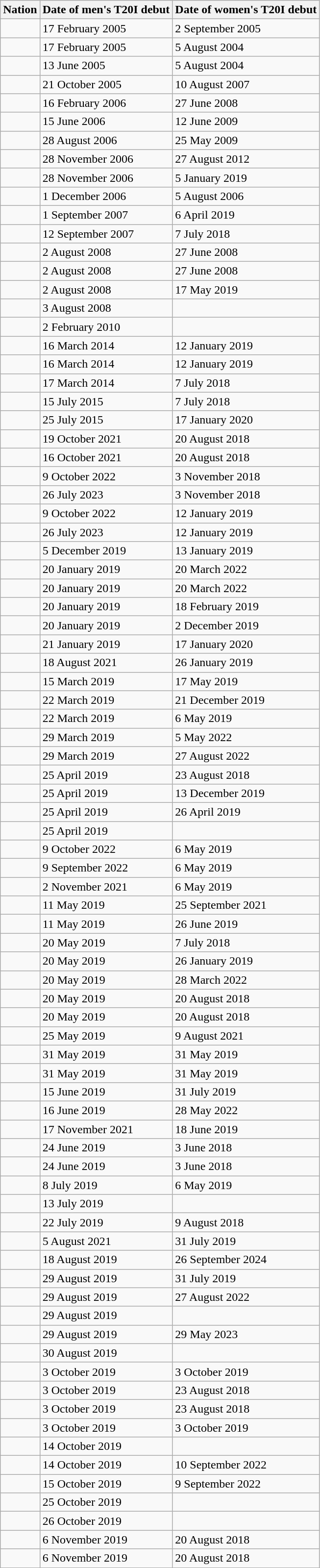<table class="wikitable sortable">
<tr>
<th>Nation</th>
<th>Date of men's T20I debut</th>
<th>Date of women's T20I debut</th>
</tr>
<tr>
<td></td>
<td>17 February 2005</td>
<td>2 September 2005</td>
</tr>
<tr>
<td></td>
<td>17 February 2005</td>
<td>5 August 2004</td>
</tr>
<tr>
<td></td>
<td>13 June 2005</td>
<td>5 August 2004</td>
</tr>
<tr>
<td></td>
<td>21 October 2005</td>
<td>10 August 2007</td>
</tr>
<tr>
<td></td>
<td>16 February 2006</td>
<td>27 June 2008</td>
</tr>
<tr>
<td></td>
<td>15 June 2006</td>
<td>12 June 2009</td>
</tr>
<tr>
<td></td>
<td>28 August 2006</td>
<td>25 May 2009</td>
</tr>
<tr>
<td></td>
<td>28 November 2006</td>
<td>27 August 2012</td>
</tr>
<tr>
<td></td>
<td>28 November 2006</td>
<td>5 January 2019</td>
</tr>
<tr>
<td></td>
<td>1 December 2006</td>
<td>5 August 2006</td>
</tr>
<tr>
<td></td>
<td>1 September 2007</td>
<td>6 April 2019</td>
</tr>
<tr>
<td></td>
<td>12 September 2007</td>
<td>7 July 2018</td>
</tr>
<tr>
<td></td>
<td>2 August 2008</td>
<td>27 June 2008</td>
</tr>
<tr>
<td></td>
<td>2 August 2008</td>
<td>27 June 2008</td>
</tr>
<tr>
<td></td>
<td>2 August 2008</td>
<td>17 May 2019</td>
</tr>
<tr>
<td></td>
<td>3 August 2008</td>
<td></td>
</tr>
<tr>
<td></td>
<td>2 February 2010</td>
<td></td>
</tr>
<tr>
<td></td>
<td>16 March 2014</td>
<td>12 January 2019</td>
</tr>
<tr>
<td></td>
<td>16 March 2014</td>
<td>12 January 2019</td>
</tr>
<tr>
<td></td>
<td>17 March 2014</td>
<td>7 July 2018</td>
</tr>
<tr>
<td></td>
<td>15 July 2015</td>
<td>7 July 2018</td>
</tr>
<tr>
<td></td>
<td>25 July 2015</td>
<td>17 January 2020</td>
</tr>
<tr>
<td></td>
<td>19 October 2021</td>
<td>20 August 2018</td>
</tr>
<tr>
<td></td>
<td>16 October 2021</td>
<td>20 August 2018</td>
</tr>
<tr>
<td></td>
<td>9 October 2022</td>
<td>3 November 2018</td>
</tr>
<tr>
<td></td>
<td>26 July 2023</td>
<td>3 November 2018</td>
</tr>
<tr>
<td></td>
<td>9 October 2022</td>
<td>12 January 2019</td>
</tr>
<tr>
<td></td>
<td>26 July 2023</td>
<td>12 January 2019</td>
</tr>
<tr>
<td></td>
<td>5 December 2019</td>
<td>13 January 2019</td>
</tr>
<tr>
<td></td>
<td>20 January 2019</td>
<td>20 March 2022</td>
</tr>
<tr>
<td></td>
<td>20 January 2019</td>
<td>20 March 2022</td>
</tr>
<tr>
<td></td>
<td>20 January 2019</td>
<td>18 February 2019</td>
</tr>
<tr>
<td></td>
<td>20 January 2019</td>
<td>2 December 2019</td>
</tr>
<tr>
<td></td>
<td>21 January 2019</td>
<td>17 January 2020</td>
</tr>
<tr>
<td></td>
<td>18 August 2021</td>
<td>26 January 2019</td>
</tr>
<tr>
<td></td>
<td>15 March 2019</td>
<td>17 May 2019</td>
</tr>
<tr>
<td></td>
<td>22 March 2019</td>
<td>21 December 2019</td>
</tr>
<tr>
<td></td>
<td>22 March 2019</td>
<td>6 May 2019</td>
</tr>
<tr>
<td></td>
<td>29 March 2019</td>
<td>5 May 2022</td>
</tr>
<tr>
<td></td>
<td>29 March 2019</td>
<td>27 August 2022</td>
</tr>
<tr>
<td></td>
<td>25 April 2019</td>
<td>23 August 2018</td>
</tr>
<tr>
<td></td>
<td>25 April 2019</td>
<td>13 December 2019</td>
</tr>
<tr>
<td></td>
<td>25 April 2019</td>
<td>26 April 2019</td>
</tr>
<tr>
<td></td>
<td>25 April 2019</td>
<td></td>
</tr>
<tr>
<td></td>
<td>9 October 2022</td>
<td>6 May 2019</td>
</tr>
<tr>
<td></td>
<td>9 September 2022</td>
<td>6 May 2019</td>
</tr>
<tr>
<td></td>
<td>2 November 2021</td>
<td>6 May 2019</td>
</tr>
<tr>
<td></td>
<td>11 May 2019</td>
<td>25 September 2021</td>
</tr>
<tr>
<td></td>
<td>11 May 2019</td>
<td>26 June 2019</td>
</tr>
<tr>
<td></td>
<td>20 May 2019</td>
<td>7 July 2018</td>
</tr>
<tr>
<td></td>
<td>20 May 2019</td>
<td>26 January 2019</td>
</tr>
<tr>
<td></td>
<td>20 May 2019</td>
<td>28 March 2022</td>
</tr>
<tr>
<td></td>
<td>20 May 2019</td>
<td>20 August 2018</td>
</tr>
<tr>
<td></td>
<td>20 May 2019</td>
<td>20 August 2018</td>
</tr>
<tr>
<td></td>
<td>25 May 2019</td>
<td>9 August 2021</td>
</tr>
<tr>
<td></td>
<td>31 May 2019</td>
<td>31 May 2019</td>
</tr>
<tr>
<td></td>
<td>31 May 2019</td>
<td>31 May 2019</td>
</tr>
<tr>
<td></td>
<td>15 June 2019</td>
<td>31 July 2019</td>
</tr>
<tr>
<td></td>
<td>16 June 2019</td>
<td>28 May 2022</td>
</tr>
<tr>
<td></td>
<td>17 November 2021</td>
<td>18 June 2019</td>
</tr>
<tr>
<td></td>
<td>24 June 2019</td>
<td>3 June 2018</td>
</tr>
<tr>
<td></td>
<td>24 June 2019</td>
<td>3 June 2018</td>
</tr>
<tr>
<td></td>
<td>8 July 2019</td>
<td>6 May 2019</td>
</tr>
<tr>
<td></td>
<td>13 July 2019</td>
<td></td>
</tr>
<tr>
<td></td>
<td>22 July 2019</td>
<td>9 August 2018</td>
</tr>
<tr>
<td></td>
<td>5 August 2021</td>
<td>31 July 2019</td>
</tr>
<tr>
<td></td>
<td>18 August 2019</td>
<td>26 September 2024</td>
</tr>
<tr>
<td></td>
<td>29 August 2019</td>
<td>31 July 2019</td>
</tr>
<tr>
<td></td>
<td>29 August 2019</td>
<td>27 August 2022</td>
</tr>
<tr>
<td></td>
<td>29 August 2019</td>
<td></td>
</tr>
<tr>
<td></td>
<td>29 August 2019</td>
<td>29 May 2023</td>
</tr>
<tr>
<td></td>
<td>30 August 2019</td>
<td></td>
</tr>
<tr>
<td></td>
<td>3 October 2019</td>
<td>3 October 2019</td>
</tr>
<tr>
<td></td>
<td>3 October 2019</td>
<td>23 August 2018</td>
</tr>
<tr>
<td></td>
<td>3 October 2019</td>
<td>23 August 2018</td>
</tr>
<tr>
<td></td>
<td>3 October 2019</td>
<td>3 October 2019</td>
</tr>
<tr>
<td></td>
<td>14 October 2019</td>
<td></td>
</tr>
<tr>
<td></td>
<td>14 October 2019</td>
<td>10 September 2022</td>
</tr>
<tr>
<td></td>
<td>15 October 2019</td>
<td>9 September 2022</td>
</tr>
<tr>
<td></td>
<td>25 October 2019</td>
<td></td>
</tr>
<tr>
<td></td>
<td>26 October 2019</td>
<td></td>
</tr>
<tr>
<td></td>
<td>6 November 2019</td>
<td>20 August 2018</td>
</tr>
<tr>
<td></td>
<td>6 November 2019</td>
<td>20 August 2018</td>
</tr>
</table>
